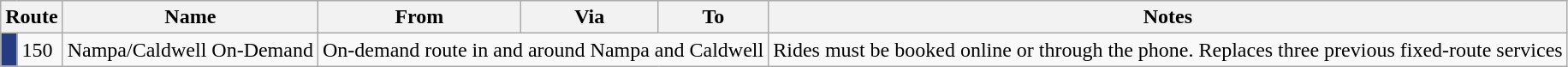<table class="wikitable">
<tr>
<th colspan=2>Route</th>
<th>Name</th>
<th>From</th>
<th>Via</th>
<th>To</th>
<th>Notes</th>
</tr>
<tr>
<td style="background-color: #253c80"> </td>
<td>150</td>
<td>Nampa/Caldwell On-Demand</td>
<td colspan=3>On-demand route in and around Nampa and Caldwell</td>
<td>Rides must be booked online or through the phone. Replaces three previous fixed-route services</td>
</tr>
</table>
